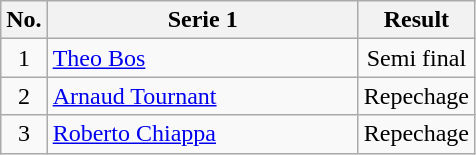<table class="wikitable">
<tr>
<th width="20px">No.</th>
<th width="200px">Serie 1</th>
<th width="70px">Result</th>
</tr>
<tr align=center>
<td>1</td>
<td align=left> <a href='#'>Theo Bos</a></td>
<td>Semi final</td>
</tr>
<tr align=center>
<td>2</td>
<td align=left> <a href='#'>Arnaud Tournant</a></td>
<td>Repechage</td>
</tr>
<tr align=center>
<td>3</td>
<td align=left> <a href='#'>Roberto Chiappa</a></td>
<td>Repechage</td>
</tr>
</table>
